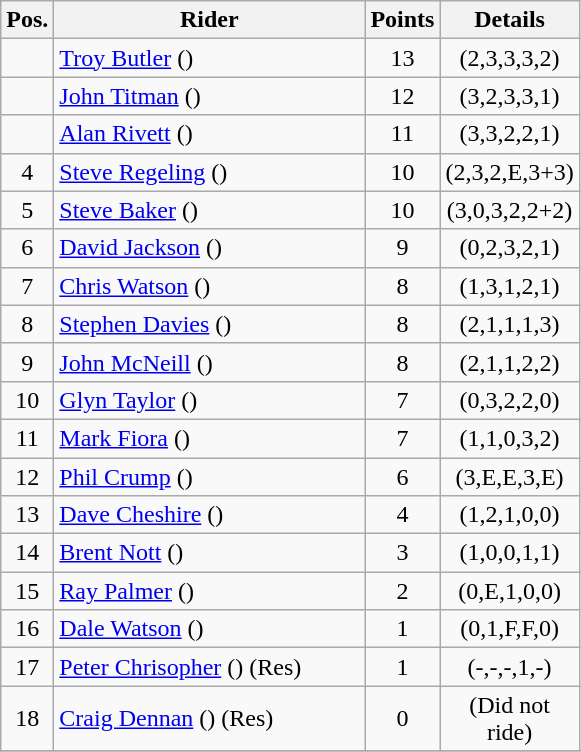<table class=wikitable>
<tr>
<th width=25px>Pos.</th>
<th width=200px>Rider</th>
<th width=40px>Points</th>
<th width=70px>Details</th>
</tr>
<tr align=center >
<td></td>
<td align=left><a href='#'>Troy Butler</a> ()</td>
<td>13</td>
<td>(2,3,3,3,2)</td>
</tr>
<tr align=center >
<td></td>
<td align=left><a href='#'>John Titman</a> ()</td>
<td>12</td>
<td>(3,2,3,3,1)</td>
</tr>
<tr align=center >
<td></td>
<td align=left><a href='#'>Alan Rivett</a> ()</td>
<td>11</td>
<td>(3,3,2,2,1)</td>
</tr>
<tr align=center>
<td>4</td>
<td align=left><a href='#'>Steve Regeling</a> ()</td>
<td>10</td>
<td>(2,3,2,E,3+3)</td>
</tr>
<tr align=center>
<td>5</td>
<td align=left><a href='#'>Steve Baker</a> ()</td>
<td>10</td>
<td>(3,0,3,2,2+2)</td>
</tr>
<tr align=center>
<td>6</td>
<td align=left><a href='#'>David Jackson</a> ()</td>
<td>9</td>
<td>(0,2,3,2,1)</td>
</tr>
<tr align=center>
<td>7</td>
<td align=left><a href='#'>Chris Watson</a> ()</td>
<td>8</td>
<td>(1,3,1,2,1)</td>
</tr>
<tr align=center>
<td>8</td>
<td align=left><a href='#'>Stephen Davies</a> ()</td>
<td>8</td>
<td>(2,1,1,1,3)</td>
</tr>
<tr align=center>
<td>9</td>
<td align=left><a href='#'>John McNeill</a> ()</td>
<td>8</td>
<td>(2,1,1,2,2)</td>
</tr>
<tr align=center>
<td>10</td>
<td align=left><a href='#'>Glyn Taylor</a> ()</td>
<td>7</td>
<td>(0,3,2,2,0)</td>
</tr>
<tr align=center>
<td>11</td>
<td align=left><a href='#'>Mark Fiora</a> ()</td>
<td>7</td>
<td>(1,1,0,3,2)</td>
</tr>
<tr align=center>
<td>12</td>
<td align=left><a href='#'>Phil Crump</a> ()</td>
<td>6</td>
<td>(3,E,E,3,E)</td>
</tr>
<tr align=center>
<td>13</td>
<td align=left><a href='#'>Dave Cheshire</a> ()</td>
<td>4</td>
<td>(1,2,1,0,0)</td>
</tr>
<tr align=center>
<td>14</td>
<td align=left><a href='#'>Brent Nott</a> ()</td>
<td>3</td>
<td>(1,0,0,1,1)</td>
</tr>
<tr align=center>
<td>15</td>
<td align=left><a href='#'>Ray Palmer</a> ()</td>
<td>2</td>
<td>(0,E,1,0,0)</td>
</tr>
<tr align=center>
<td>16</td>
<td align=left><a href='#'>Dale Watson</a> ()</td>
<td>1</td>
<td>(0,1,F,F,0)</td>
</tr>
<tr align=center>
<td>17</td>
<td align=left><a href='#'>Peter Chrisopher</a> () (Res)</td>
<td>1</td>
<td>(-,-,-,1,-)</td>
</tr>
<tr align=center>
<td>18</td>
<td align=left><a href='#'>Craig Dennan</a> () (Res)</td>
<td>0</td>
<td>(Did not ride)</td>
</tr>
<tr align=center>
</tr>
</table>
